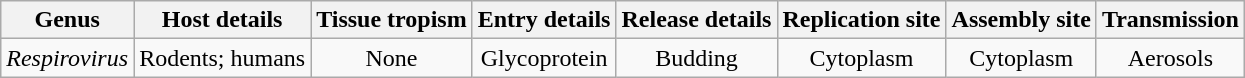<table class="wikitable sortable" style="text-align:center">
<tr>
<th>Genus</th>
<th>Host details</th>
<th>Tissue tropism</th>
<th>Entry details</th>
<th>Release details</th>
<th>Replication site</th>
<th>Assembly site</th>
<th>Transmission</th>
</tr>
<tr>
<td><em>Respirovirus</em></td>
<td>Rodents; humans</td>
<td>None</td>
<td>Glycoprotein</td>
<td>Budding</td>
<td>Cytoplasm</td>
<td>Cytoplasm</td>
<td>Aerosols</td>
</tr>
</table>
